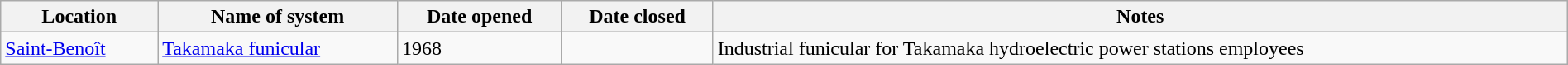<table class="wikitable" width=100%>
<tr>
<th>Location</th>
<th>Name of system</th>
<th>Date opened</th>
<th>Date closed</th>
<th>Notes</th>
</tr>
<tr>
<td><a href='#'>Saint-Benoît</a></td>
<td><a href='#'>Takamaka funicular</a></td>
<td>1968</td>
<td></td>
<td>Industrial funicular for Takamaka hydroelectric power stations employees</td>
</tr>
</table>
